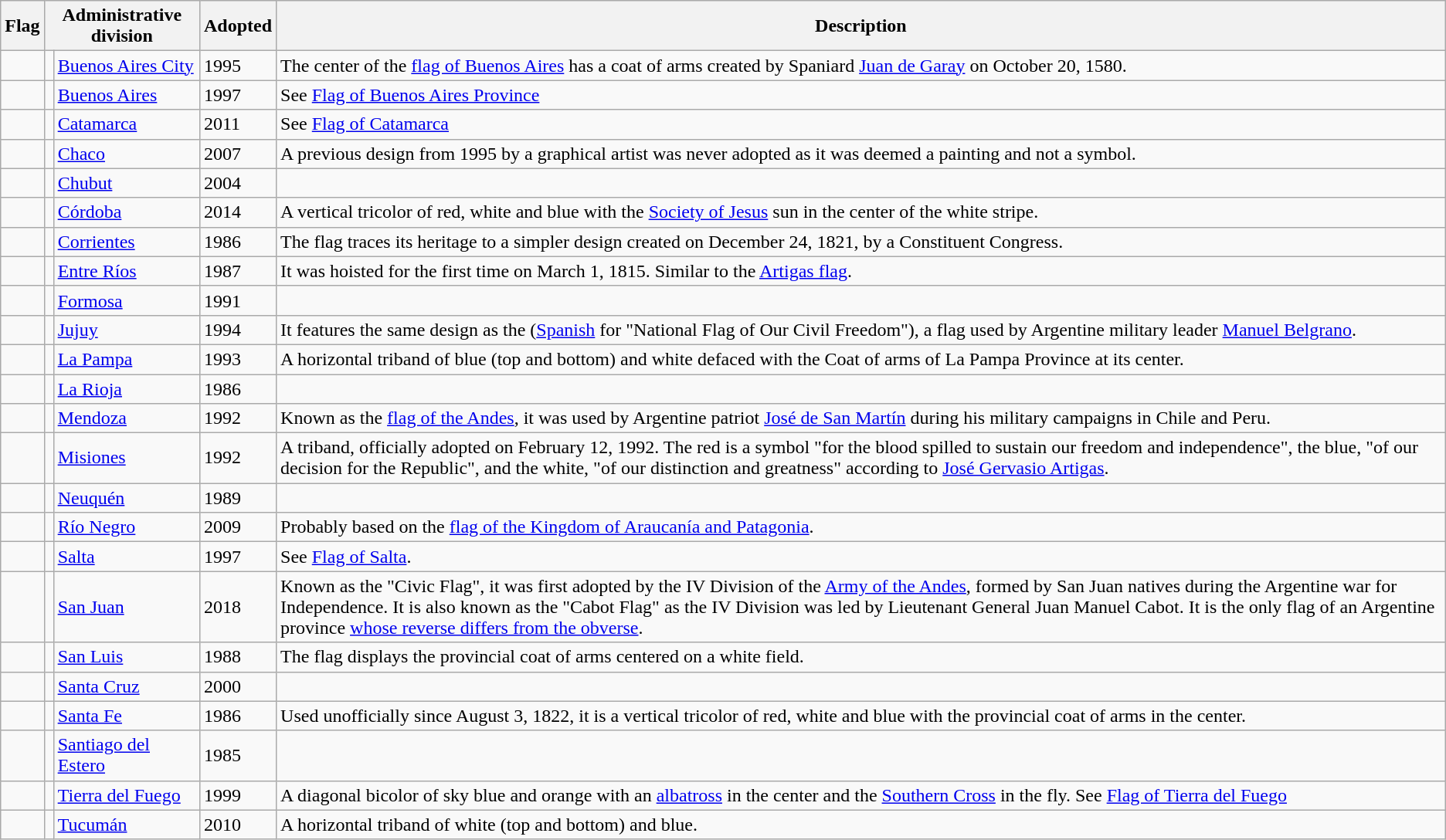<table class="wikitable sortable">
<tr>
<th class="unsortable">Flag</th>
<th colspan="2">Administrative division</th>
<th>Adopted</th>
<th class="unsortable">Description</th>
</tr>
<tr>
<td></td>
<td></td>
<td><a href='#'>Buenos Aires City</a></td>
<td>1995</td>
<td>The center of the <a href='#'>flag of Buenos Aires</a> has a coat of arms created by Spaniard <a href='#'>Juan de Garay</a> on October 20, 1580.</td>
</tr>
<tr>
<td></td>
<td></td>
<td><a href='#'>Buenos Aires</a></td>
<td>1997</td>
<td>See <a href='#'>Flag of Buenos Aires Province</a></td>
</tr>
<tr>
<td></td>
<td></td>
<td><a href='#'>Catamarca</a></td>
<td>2011</td>
<td>See <a href='#'>Flag of Catamarca</a></td>
</tr>
<tr>
<td></td>
<td></td>
<td><a href='#'>Chaco</a></td>
<td>2007</td>
<td>A previous design from 1995 by a graphical artist was never adopted as it was deemed a painting and not a symbol.</td>
</tr>
<tr>
<td></td>
<td></td>
<td><a href='#'>Chubut</a></td>
<td>2004</td>
<td></td>
</tr>
<tr>
<td></td>
<td></td>
<td><a href='#'>Córdoba</a></td>
<td>2014</td>
<td>A vertical tricolor of red, white and blue with the <a href='#'>Society of Jesus</a> sun in the center of the white stripe.</td>
</tr>
<tr>
<td></td>
<td></td>
<td><a href='#'>Corrientes</a></td>
<td>1986</td>
<td>The flag traces its heritage to a simpler design created on December 24, 1821, by a Constituent Congress.</td>
</tr>
<tr>
<td></td>
<td></td>
<td><a href='#'>Entre Ríos</a></td>
<td>1987</td>
<td>It was hoisted for the first time on March 1, 1815. Similar to the <a href='#'>Artigas flag</a>.</td>
</tr>
<tr>
<td></td>
<td></td>
<td><a href='#'>Formosa</a></td>
<td>1991</td>
<td></td>
</tr>
<tr>
<td></td>
<td></td>
<td><a href='#'>Jujuy</a></td>
<td>1994</td>
<td>It features the same design as the <em></em> (<a href='#'>Spanish</a> for "National Flag of Our Civil Freedom"), a flag used by Argentine military leader <a href='#'>Manuel Belgrano</a>.</td>
</tr>
<tr>
<td></td>
<td></td>
<td><a href='#'>La Pampa</a></td>
<td>1993</td>
<td>A horizontal triband of blue (top and bottom) and white defaced with the Coat of arms of La Pampa Province at its center.</td>
</tr>
<tr>
<td></td>
<td></td>
<td><a href='#'>La Rioja</a></td>
<td>1986</td>
<td></td>
</tr>
<tr>
<td></td>
<td></td>
<td><a href='#'>Mendoza</a></td>
<td>1992</td>
<td>Known as the <a href='#'>flag of the Andes</a>, it was used by Argentine patriot <a href='#'>José de San Martín</a> during his military campaigns in Chile and Peru.</td>
</tr>
<tr>
<td></td>
<td></td>
<td><a href='#'>Misiones</a></td>
<td>1992</td>
<td>A triband, officially adopted on February 12, 1992. The red is a symbol "for the blood spilled to sustain our freedom and independence", the blue, "of our decision for the Republic", and the white, "of our distinction and greatness" according to <a href='#'>José Gervasio Artigas</a>.</td>
</tr>
<tr>
<td></td>
<td></td>
<td><a href='#'>Neuquén</a></td>
<td>1989</td>
<td></td>
</tr>
<tr>
<td></td>
<td></td>
<td><a href='#'>Río Negro</a></td>
<td>2009</td>
<td>Probably based on the <a href='#'>flag of the Kingdom of Araucanía and Patagonia</a>.</td>
</tr>
<tr>
<td></td>
<td></td>
<td><a href='#'>Salta</a></td>
<td>1997</td>
<td>See <a href='#'>Flag of Salta</a>.</td>
</tr>
<tr>
<td><br></td>
<td></td>
<td><a href='#'>San Juan</a></td>
<td>2018</td>
<td>Known as the "Civic Flag", it was first adopted by the IV Division of the <a href='#'>Army of the Andes</a>, formed by San Juan natives during the Argentine war for Independence. It is also known as the "Cabot Flag" as the IV Division was led by Lieutenant General Juan Manuel Cabot. It is the only flag of an Argentine province <a href='#'>whose reverse differs from the obverse</a>.</td>
</tr>
<tr>
<td></td>
<td></td>
<td><a href='#'>San Luis</a></td>
<td>1988</td>
<td>The flag displays the provincial coat of arms centered on a white field.</td>
</tr>
<tr>
<td></td>
<td></td>
<td><a href='#'>Santa Cruz</a></td>
<td>2000</td>
<td></td>
</tr>
<tr>
<td></td>
<td></td>
<td><a href='#'>Santa Fe</a></td>
<td>1986</td>
<td>Used unofficially since August 3, 1822, it is a vertical tricolor of red, white and blue with the provincial coat of arms in the center.</td>
</tr>
<tr>
<td></td>
<td></td>
<td><a href='#'>Santiago del Estero</a></td>
<td>1985</td>
<td></td>
</tr>
<tr>
<td></td>
<td></td>
<td><a href='#'>Tierra del Fuego</a></td>
<td>1999</td>
<td>A diagonal bicolor of sky blue and orange with an <a href='#'>albatross</a> in the center and the <a href='#'>Southern Cross</a> in the fly. See <a href='#'>Flag of Tierra del Fuego</a></td>
</tr>
<tr>
<td></td>
<td></td>
<td><a href='#'>Tucumán</a></td>
<td>2010</td>
<td>A horizontal triband of white (top and bottom) and blue.</td>
</tr>
</table>
